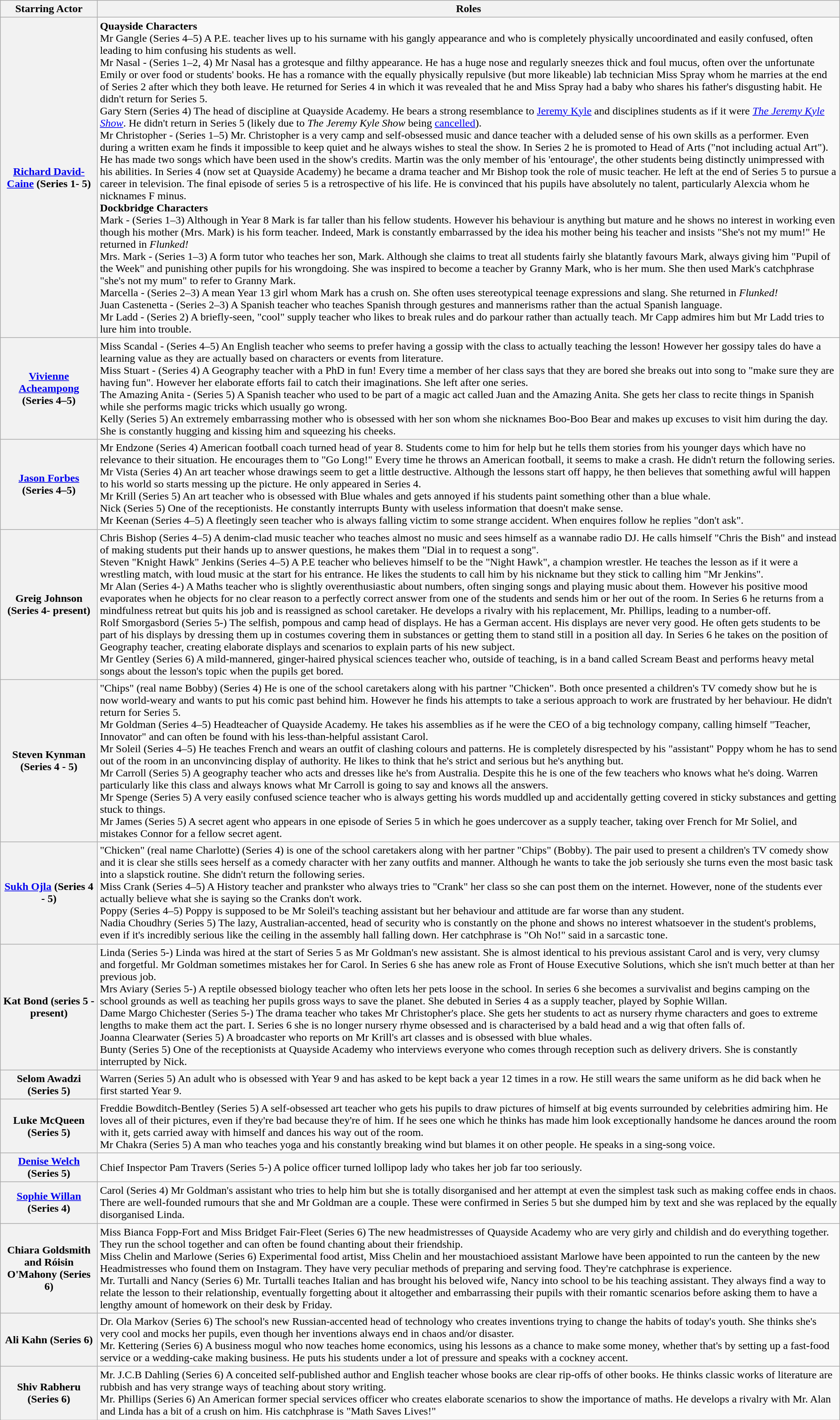<table class="wikitable sortable" style="width:50;">
<tr>
<th scope="col">Starring Actor</th>
<th scope="col">Roles</th>
</tr>
<tr>
<th scope="row"><a href='#'>Richard David-Caine</a> (Series 1- 5)</th>
<td><strong>Quayside Characters</strong><br>Mr Gangle (Series 4–5) A P.E. teacher lives up to his surname with his gangly appearance and who is completely physically uncoordinated and easily confused, often leading to him confusing his students as well.<br>Mr Nasal - (Series 1–2, 4) Mr Nasal has a grotesque and filthy appearance. He has a huge nose and regularly sneezes thick and foul mucus, often over the unfortunate Emily or over food or students' books. He has a romance with the equally physically repulsive (but more likeable) lab technician Miss Spray whom he marries at the end of Series 2 after which they both leave. He returned for Series 4 in which it was revealed that he and Miss Spray had a baby who shares his father's disgusting habit. He didn't return for Series 5.<br>Gary Stern (Series 4) The head of discipline at Quayside Academy. He bears a strong resemblance to <a href='#'>Jeremy Kyle</a> and disciplines students as if it were <em><a href='#'>The Jeremy Kyle Show</a></em>. He didn't return in Series 5 (likely due to <em>The Jeremy Kyle Show</em> being <a href='#'>cancelled</a>).<br>Mr Christopher - (Series 1–5) Mr. Christopher is a very camp and self-obsessed music and dance teacher with a deluded sense of his own skills as a performer. Even during a written exam he finds it impossible to keep quiet and he always wishes to steal the show. In Series 2 he is promoted to Head of Arts ("not including actual Art"). He has made two songs which have been used in the show's credits. Martin was the only member of his 'entourage', the other students being distinctly unimpressed with his abilities. In Series 4 (now set at Quayside Academy) he became a drama teacher and Mr Bishop took the role of music teacher. He left at the end of Series 5 to pursue a career in television. The final episode of series 5 is a retrospective of his life. He is convinced that his pupils have absolutely no talent, particularly Alexcia whom he nicknames F minus.<br><strong>Dockbridge Characters</strong><br>Mark - (Series 1–3) Although in Year 8 Mark is far taller than his fellow students. However his behaviour is anything but mature and he shows no interest in working even though his mother (Mrs. Mark) is his form teacher. Indeed, Mark is constantly embarrassed by the idea his mother being his teacher and insists "She's not my mum!" He returned in <em>Flunked!</em><br>Mrs. Mark - (Series 1–3) A form tutor who teaches her son, Mark. Although she claims to treat all students fairly she blatantly favours Mark, always giving him "Pupil of the Week" and punishing other pupils for his wrongdoing. She was inspired to become a teacher by Granny Mark, who is her mum. She then used Mark's catchphrase "she's not my mum" to refer to Granny Mark.<br>Marcella - (Series 2–3) A mean Year 13 girl whom Mark has a crush on. She often uses stereotypical teenage expressions and slang. She returned in <em>Flunked!</em><br>Juan Castenetta - (Series 2–3) A Spanish teacher who teaches Spanish through gestures and mannerisms rather than the actual Spanish language.<br>Mr Ladd - (Series 2) A briefly-seen, "cool" supply teacher who likes to break rules and do parkour rather than actually teach. Mr Capp admires him but Mr Ladd tries to lure him into trouble.
<br></td>
</tr>
<tr>
<th scope="row"><a href='#'>Vivienne Acheampong</a> (Series 4–5)</th>
<td>Miss Scandal - (Series 4–5) An English teacher who seems to prefer having a gossip with the class to actually teaching the lesson! However her gossipy tales do have a learning value as they are actually based on characters or events from literature.<br>Miss Stuart - (Series 4) A Geography teacher with a PhD in fun! Every time a member of her class says that they are bored she breaks out into song to "make sure they are having fun". However her elaborate efforts fail to catch their imaginations. She left after one series.<br>The Amazing Anita - (Series 5) A Spanish teacher who used to be part of a magic act called Juan and the Amazing Anita. She gets her class to recite things in Spanish while she performs magic tricks which usually go wrong.<br>Kelly (Series 5) An extremely embarrassing mother who is obsessed with her son whom she nicknames Boo-Boo Bear and makes up excuses to visit him during the day. She is constantly hugging and kissing him and squeezing his cheeks.</td>
</tr>
<tr>
<th scope="row"><a href='#'>Jason Forbes</a> (Series 4–5)</th>
<td>Mr Endzone (Series 4) American football coach turned head of year 8. Students come to him for help but he tells them stories from his younger days which have no relevance to their situation. He encourages them to "Go Long!" Every time he throws an American football, it seems to make a crash. He didn't return the following series.<br>Mr Vista (Series 4) An art teacher whose drawings seem to get a little destructive. Although the lessons start off happy, he then believes that something awful will happen to his world so starts messing up the picture. He only appeared in Series 4.<br>Mr Krill (Series 5) An  art teacher who is obsessed with Blue whales and gets annoyed if his students paint something other than a blue whale.<br>Nick (Series 5) One of the receptionists. He constantly interrupts Bunty with useless information that doesn't make sense.<br>Mr Keenan (Series 4–5) A fleetingly seen teacher who is always falling victim to some strange accident. When enquires follow he replies "don't ask".</td>
</tr>
<tr>
<th scope="row">Greig Johnson (Series 4- present)</th>
<td>Chris Bishop (Series 4–5) A denim-clad music teacher who teaches almost no music and sees himself as a wannabe radio DJ. He calls himself "Chris the Bish" and instead of making students put their hands up to answer questions, he makes them "Dial in to request a song".<br>Steven "Knight Hawk" Jenkins (Series 4–5) A P.E teacher who believes himself to be the "Night Hawk", a champion wrestler. He teaches the lesson as if it were a wrestling match, with loud music at the start for his entrance. He likes the students to call him by his nickname but they stick to calling him "Mr Jenkins".<br>Mr Alan (Series 4-) A Maths teacher who is slightly overenthusiastic about numbers, often singing songs and playing music about them. However his positive mood evaporates when he objects for no clear reason to a perfectly correct answer from one of the students and sends him or her out of the room. In Series 6 he returns from a mindfulness retreat but quits his job and is reassigned as school caretaker. He develops a rivalry with his replacement, Mr. Phillips, leading to a number-off.<br>Rolf Smorgasbord (Series 5-) The selfish, pompous and camp head of displays. He has a German accent. His displays are never very good. He often gets students to be part of his displays by dressing them up in costumes covering them in substances or getting them to stand still in a position all day. In Series 6 he takes on the position of Geography teacher, creating elaborate displays and scenarios to explain parts of his new subject.<br>Mr Gentley (Series 6) A mild-mannered, ginger-haired physical sciences teacher who, outside of teaching, is in a band called Scream Beast and performs heavy metal songs about the lesson's topic when the pupils get bored.</td>
</tr>
<tr>
<th scope="row">Steven Kynman (Series 4 - 5)</th>
<td>"Chips" (real name Bobby) (Series 4) He is one of the school caretakers along with his partner "Chicken". Both once presented a children's TV comedy show but he is now world-weary and wants to put his comic past behind him. However he finds his attempts to take a serious approach to work are frustrated by her behaviour. He didn't return for Series 5.<br>Mr Goldman (Series 4–5) Headteacher of Quayside Academy. He takes his assemblies as if he were the CEO of a big technology company, calling himself "Teacher, Innovator" and can often be found with his less-than-helpful assistant Carol.<br>Mr Soleil (Series 4–5) He teaches French and wears an outfit of clashing colours and patterns. He is completely disrespected by his "assistant" Poppy whom he has to send out of the room in an unconvincing display of authority. He likes to think that he's strict and serious but he's anything but.<br>Mr Carroll (Series 5) A geography teacher who acts and dresses like he's from Australia. Despite this he is one of the few teachers who knows what he's doing. Warren particularly like this class and always knows what Mr Carroll is going to say and knows all the answers.<br>Mr Spenge (Series 5) A very easily confused science teacher who is always getting his words muddled up and accidentally getting covered in sticky substances and getting stuck to things.<br>Mr James (Series 5) A secret agent who appears in one episode of Series 5 in which he goes undercover as a supply teacher, taking over French for Mr Soliel, and mistakes Connor for a fellow secret agent.</td>
</tr>
<tr>
<th scope="row"><a href='#'>Sukh Ojla</a> (Series 4 - 5)</th>
<td>"Chicken" (real name Charlotte) (Series 4) is one of the school caretakers along with her partner "Chips" (Bobby). The pair used to present a children's TV comedy show and it is clear she stills sees herself as a comedy character with her zany outfits and manner. Although he wants to take the job seriously she turns even the most basic task into a slapstick routine. She didn't return the following series.<br>Miss Crank (Series 4–5) A History teacher and prankster who always tries to "Crank" her class so she can post them on the internet. However, none of the students ever actually believe what she is saying so the Cranks don't work.<br>Poppy (Series 4–5) Poppy is supposed to be Mr Soleil's teaching assistant but her behaviour and attitude are far worse than any student.<br>Nadia Choudhry (Series 5) The lazy, Australian-accented, head of security who is constantly on the phone and shows no interest whatsoever in the student's problems, even if it's incredibly serious like the ceiling in the assembly hall falling down. Her catchphrase is "Oh No!" said in a sarcastic tone.</td>
</tr>
<tr>
<th scope="row">Kat Bond (series 5 - present)</th>
<td>Linda (Series 5-) Linda was hired at the start of Series 5 as Mr Goldman's new assistant. She is almost identical to his previous assistant Carol and is very, very clumsy and forgetful. Mr Goldman sometimes mistakes her for Carol. In Series 6 she has anew role as Front of House Executive Solutions, which she isn't much better at than her previous job.<br>Mrs Aviary (Series 5-) A reptile obsessed biology teacher who often lets her pets loose in the school. In series 6 she becomes a survivalist and begins camping on the school grounds as well as teaching her pupils gross ways to save the planet. She debuted in Series 4 as a supply teacher, played by Sophie Willan.<br>Dame Margo Chichester (Series 5-) The drama teacher who takes Mr Christopher's place. She gets her students to act as nursery rhyme characters and goes to extreme lengths to make them act the part. I. Series 6 she is no longer nursery rhyme obsessed and is characterised by a bald head and a wig that often falls of.<br>Joanna Clearwater (Series 5) A broadcaster who reports on Mr Krill's art classes and is obsessed with blue whales.<br>Bunty (Series 5) One of the receptionists at Quayside Academy who interviews everyone who comes through reception such as delivery drivers. She is constantly interrupted by Nick.</td>
</tr>
<tr>
<th scope="row">Selom Awadzi (Series 5)</th>
<td>Warren (Series 5) An adult who is obsessed with Year 9 and has asked to be kept back a year 12 times in a row. He still wears the same uniform as he did back when he first started Year 9.</td>
</tr>
<tr>
<th scope="row">Luke McQueen (Series 5)</th>
<td>Freddie Bowditch-Bentley (Series 5) A self-obsessed art teacher who gets his pupils to draw pictures of himself at big events surrounded by celebrities admiring him. He loves all of their pictures, even if they're bad because they're of him. If he sees one which he thinks has made him look exceptionally handsome he dances around the room with it, gets carried away with himself and dances his way out of the room.<br>Mr Chakra (Series 5) A man who teaches yoga and his constantly breaking wind but blames it on other people. He
speaks in a sing-song voice.</td>
</tr>
<tr>
<th scope="row"><a href='#'>Denise Welch</a> (Series 5)</th>
<td>Chief Inspector Pam Travers (Series 5-) A police officer turned lollipop lady who takes her job far too seriously.</td>
</tr>
<tr>
<th scope="row"><a href='#'>Sophie Willan</a>           (Series 4)</th>
<td>Carol (Series 4) Mr Goldman's assistant who tries to help him but she is totally disorganised and her attempt at even the simplest task such as making coffee ends in chaos. There are well-founded rumours that she and Mr Goldman are a couple. These were confirmed in Series 5  but she dumped him by text and she was replaced by the equally disorganised Linda.</td>
</tr>
<tr>
<th scope="row">Chiara Goldsmith and Róisin O'Mahony (Series 6)</th>
<td>Miss Bianca Fopp-Fort and Miss Bridget Fair-Fleet (Series 6) The new headmistresses of Quayside Academy who are very girly and childish and do everything together. They run the school together and can often be found chanting about their friendship.<br>Miss Chelin and Marlowe (Series 6) Experimental food artist, Miss Chelin and her moustachioed assistant Marlowe have been appointed to run the canteen by the new Headmistresses who found them on Instagram. They have very peculiar methods of preparing and serving food. They're catchphrase is experience.<br>Mr. Turtalli and Nancy (Series 6) Mr. Turtalli teaches Italian and has brought his beloved wife, Nancy into school to be his teaching assistant. They always find a way to relate the lesson to their relationship, eventually forgetting about it altogether and embarrassing their pupils with their romantic scenarios before asking them to have a lengthy amount of homework on their desk by Friday.</td>
</tr>
<tr>
<th scope="row">Ali Kahn (Series 6)</th>
<td>Dr. Ola Markov (Series 6) The school's new Russian-accented head of technology who creates inventions trying to change the habits of today's youth. She thinks she's very cool and mocks her pupils, even though her inventions always end in chaos and/or disaster.<br>Mr. Kettering (Series 6) A business mogul who now teaches home economics, using his lessons as a chance to make some money, whether that's by setting up a fast-food service or a wedding-cake making business. He puts his students under a lot of pressure and speaks with a cockney accent.</td>
</tr>
<tr>
<th scope="row">Shiv Rabheru (Series 6)</th>
<td>Mr. J.C.B Dahling (Series 6) A conceited self-published author and English teacher whose books are clear rip-offs of other books. He thinks classic works of literature are rubbish and has very strange ways of teaching about story writing.<br>Mr. Phillips (Series 6) An American former special services officer who creates elaborate scenarios to show the importance of maths. He develops a rivalry with Mr. Alan and Linda has a bit of a crush on him. His catchphrase is "Math Saves Lives!"</td>
</tr>
</table>
